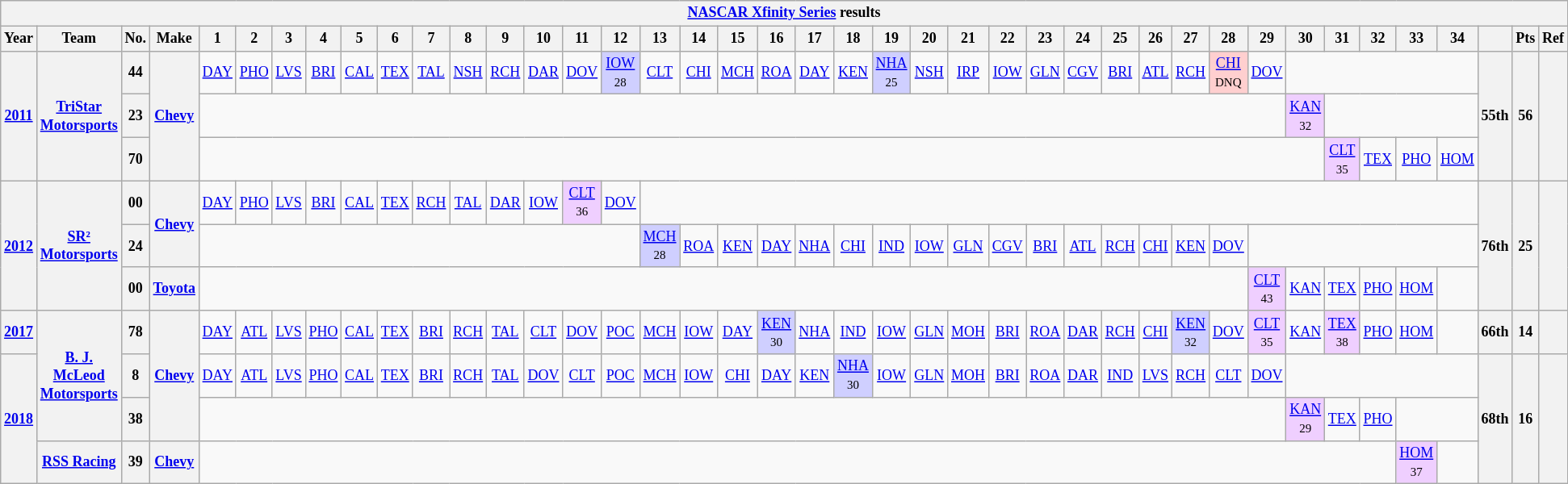<table class="wikitable" style="text-align:center; font-size:75%">
<tr>
<th colspan=42><a href='#'>NASCAR Xfinity Series</a> results</th>
</tr>
<tr>
<th>Year</th>
<th>Team</th>
<th>No.</th>
<th>Make</th>
<th>1</th>
<th>2</th>
<th>3</th>
<th>4</th>
<th>5</th>
<th>6</th>
<th>7</th>
<th>8</th>
<th>9</th>
<th>10</th>
<th>11</th>
<th>12</th>
<th>13</th>
<th>14</th>
<th>15</th>
<th>16</th>
<th>17</th>
<th>18</th>
<th>19</th>
<th>20</th>
<th>21</th>
<th>22</th>
<th>23</th>
<th>24</th>
<th>25</th>
<th>26</th>
<th>27</th>
<th>28</th>
<th>29</th>
<th>30</th>
<th>31</th>
<th>32</th>
<th>33</th>
<th>34</th>
<th></th>
<th>Pts</th>
<th>Ref</th>
</tr>
<tr>
<th rowspan=3><a href='#'>2011</a></th>
<th rowspan=3><a href='#'>TriStar Motorsports</a></th>
<th>44</th>
<th rowspan=3><a href='#'>Chevy</a></th>
<td><a href='#'>DAY</a></td>
<td><a href='#'>PHO</a></td>
<td><a href='#'>LVS</a></td>
<td><a href='#'>BRI</a></td>
<td><a href='#'>CAL</a></td>
<td><a href='#'>TEX</a></td>
<td><a href='#'>TAL</a></td>
<td><a href='#'>NSH</a></td>
<td><a href='#'>RCH</a></td>
<td><a href='#'>DAR</a></td>
<td><a href='#'>DOV</a></td>
<td style="background:#CFCFFF;"><a href='#'>IOW</a><br><small>28</small></td>
<td><a href='#'>CLT</a></td>
<td><a href='#'>CHI</a></td>
<td><a href='#'>MCH</a></td>
<td><a href='#'>ROA</a></td>
<td><a href='#'>DAY</a></td>
<td><a href='#'>KEN</a></td>
<td style="background:#CFCFFF;"><a href='#'>NHA</a><br><small>25</small></td>
<td><a href='#'>NSH</a></td>
<td><a href='#'>IRP</a></td>
<td><a href='#'>IOW</a></td>
<td><a href='#'>GLN</a></td>
<td><a href='#'>CGV</a></td>
<td><a href='#'>BRI</a></td>
<td><a href='#'>ATL</a></td>
<td><a href='#'>RCH</a></td>
<td style="background:#FFCFCF;"><a href='#'>CHI</a><br><small>DNQ</small></td>
<td><a href='#'>DOV</a></td>
<td colspan=5></td>
<th rowspan=3>55th</th>
<th rowspan=3>56</th>
<th rowspan=3></th>
</tr>
<tr>
<th>23</th>
<td colspan=29></td>
<td style="background:#EFCFFF;"><a href='#'>KAN</a><br><small>32</small></td>
<td colspan=4></td>
</tr>
<tr>
<th>70</th>
<td colspan=30></td>
<td style="background:#EFCFFF;"><a href='#'>CLT</a><br><small>35</small></td>
<td><a href='#'>TEX</a></td>
<td><a href='#'>PHO</a></td>
<td><a href='#'>HOM</a></td>
</tr>
<tr>
<th rowspan=3><a href='#'>2012</a></th>
<th rowspan=3><a href='#'>SR² Motorsports</a></th>
<th>00</th>
<th rowspan=2><a href='#'>Chevy</a></th>
<td><a href='#'>DAY</a></td>
<td><a href='#'>PHO</a></td>
<td><a href='#'>LVS</a></td>
<td><a href='#'>BRI</a></td>
<td><a href='#'>CAL</a></td>
<td><a href='#'>TEX</a></td>
<td><a href='#'>RCH</a></td>
<td><a href='#'>TAL</a></td>
<td><a href='#'>DAR</a></td>
<td><a href='#'>IOW</a></td>
<td style="background:#EFCFFF;"><a href='#'>CLT</a><br><small>36</small></td>
<td><a href='#'>DOV</a></td>
<td colspan=22></td>
<th rowspan=3>76th</th>
<th rowspan=3>25</th>
<th rowspan=3></th>
</tr>
<tr>
<th>24</th>
<td colspan=12></td>
<td style="background:#CFCFFF;"><a href='#'>MCH</a><br><small>28</small></td>
<td><a href='#'>ROA</a></td>
<td><a href='#'>KEN</a></td>
<td><a href='#'>DAY</a></td>
<td><a href='#'>NHA</a></td>
<td><a href='#'>CHI</a></td>
<td><a href='#'>IND</a></td>
<td><a href='#'>IOW</a></td>
<td><a href='#'>GLN</a></td>
<td><a href='#'>CGV</a></td>
<td><a href='#'>BRI</a></td>
<td><a href='#'>ATL</a></td>
<td><a href='#'>RCH</a></td>
<td><a href='#'>CHI</a></td>
<td><a href='#'>KEN</a></td>
<td><a href='#'>DOV</a></td>
<td colspan=6></td>
</tr>
<tr>
<th>00</th>
<th><a href='#'>Toyota</a></th>
<td colspan=28></td>
<td style="background:#EFCFFF;"><a href='#'>CLT</a><br><small>43</small></td>
<td><a href='#'>KAN</a></td>
<td><a href='#'>TEX</a></td>
<td><a href='#'>PHO</a></td>
<td><a href='#'>HOM</a></td>
<td></td>
</tr>
<tr>
<th><a href='#'>2017</a></th>
<th rowspan=3><a href='#'>B. J. McLeod Motorsports</a></th>
<th>78</th>
<th rowspan=3><a href='#'>Chevy</a></th>
<td><a href='#'>DAY</a></td>
<td><a href='#'>ATL</a></td>
<td><a href='#'>LVS</a></td>
<td><a href='#'>PHO</a></td>
<td><a href='#'>CAL</a></td>
<td><a href='#'>TEX</a></td>
<td><a href='#'>BRI</a></td>
<td><a href='#'>RCH</a></td>
<td><a href='#'>TAL</a></td>
<td><a href='#'>CLT</a></td>
<td><a href='#'>DOV</a></td>
<td><a href='#'>POC</a></td>
<td><a href='#'>MCH</a></td>
<td><a href='#'>IOW</a></td>
<td><a href='#'>DAY</a></td>
<td style="background:#CFCFFF;"><a href='#'>KEN</a><br><small>30</small></td>
<td><a href='#'>NHA</a></td>
<td><a href='#'>IND</a></td>
<td><a href='#'>IOW</a></td>
<td><a href='#'>GLN</a></td>
<td><a href='#'>MOH</a></td>
<td><a href='#'>BRI</a></td>
<td><a href='#'>ROA</a></td>
<td><a href='#'>DAR</a></td>
<td><a href='#'>RCH</a></td>
<td><a href='#'>CHI</a></td>
<td style="background:#CFCFFF;"><a href='#'>KEN</a><br><small>32</small></td>
<td><a href='#'>DOV</a></td>
<td style="background:#EFCFFF;"><a href='#'>CLT</a><br><small>35</small></td>
<td><a href='#'>KAN</a></td>
<td style="background:#EFCFFF;"><a href='#'>TEX</a><br><small>38</small></td>
<td><a href='#'>PHO</a></td>
<td><a href='#'>HOM</a></td>
<td></td>
<th>66th</th>
<th>14</th>
<th></th>
</tr>
<tr>
<th rowspan=3><a href='#'>2018</a></th>
<th>8</th>
<td><a href='#'>DAY</a></td>
<td><a href='#'>ATL</a></td>
<td><a href='#'>LVS</a></td>
<td><a href='#'>PHO</a></td>
<td><a href='#'>CAL</a></td>
<td><a href='#'>TEX</a></td>
<td><a href='#'>BRI</a></td>
<td><a href='#'>RCH</a></td>
<td><a href='#'>TAL</a></td>
<td><a href='#'>DOV</a></td>
<td><a href='#'>CLT</a></td>
<td><a href='#'>POC</a></td>
<td><a href='#'>MCH</a></td>
<td><a href='#'>IOW</a></td>
<td><a href='#'>CHI</a></td>
<td><a href='#'>DAY</a></td>
<td><a href='#'>KEN</a></td>
<td style="background:#CFCFFF;"><a href='#'>NHA</a><br><small>30</small></td>
<td><a href='#'>IOW</a></td>
<td><a href='#'>GLN</a></td>
<td><a href='#'>MOH</a></td>
<td><a href='#'>BRI</a></td>
<td><a href='#'>ROA</a></td>
<td><a href='#'>DAR</a></td>
<td><a href='#'>IND</a></td>
<td><a href='#'>LVS</a></td>
<td><a href='#'>RCH</a></td>
<td><a href='#'>CLT</a></td>
<td><a href='#'>DOV</a></td>
<td colspan=5></td>
<th rowspan=3>68th</th>
<th rowspan=3>16</th>
<th rowspan=3></th>
</tr>
<tr>
<th>38</th>
<td colspan=29></td>
<td style="background:#EFCFFF;"><a href='#'>KAN</a><br><small>29</small></td>
<td><a href='#'>TEX</a></td>
<td><a href='#'>PHO</a></td>
<td colspan=2></td>
</tr>
<tr>
<th><a href='#'>RSS Racing</a></th>
<th>39</th>
<th><a href='#'>Chevy</a></th>
<td colspan=32></td>
<td style="background:#EFCFFF;"><a href='#'>HOM</a><br><small>37</small></td>
<td></td>
</tr>
</table>
